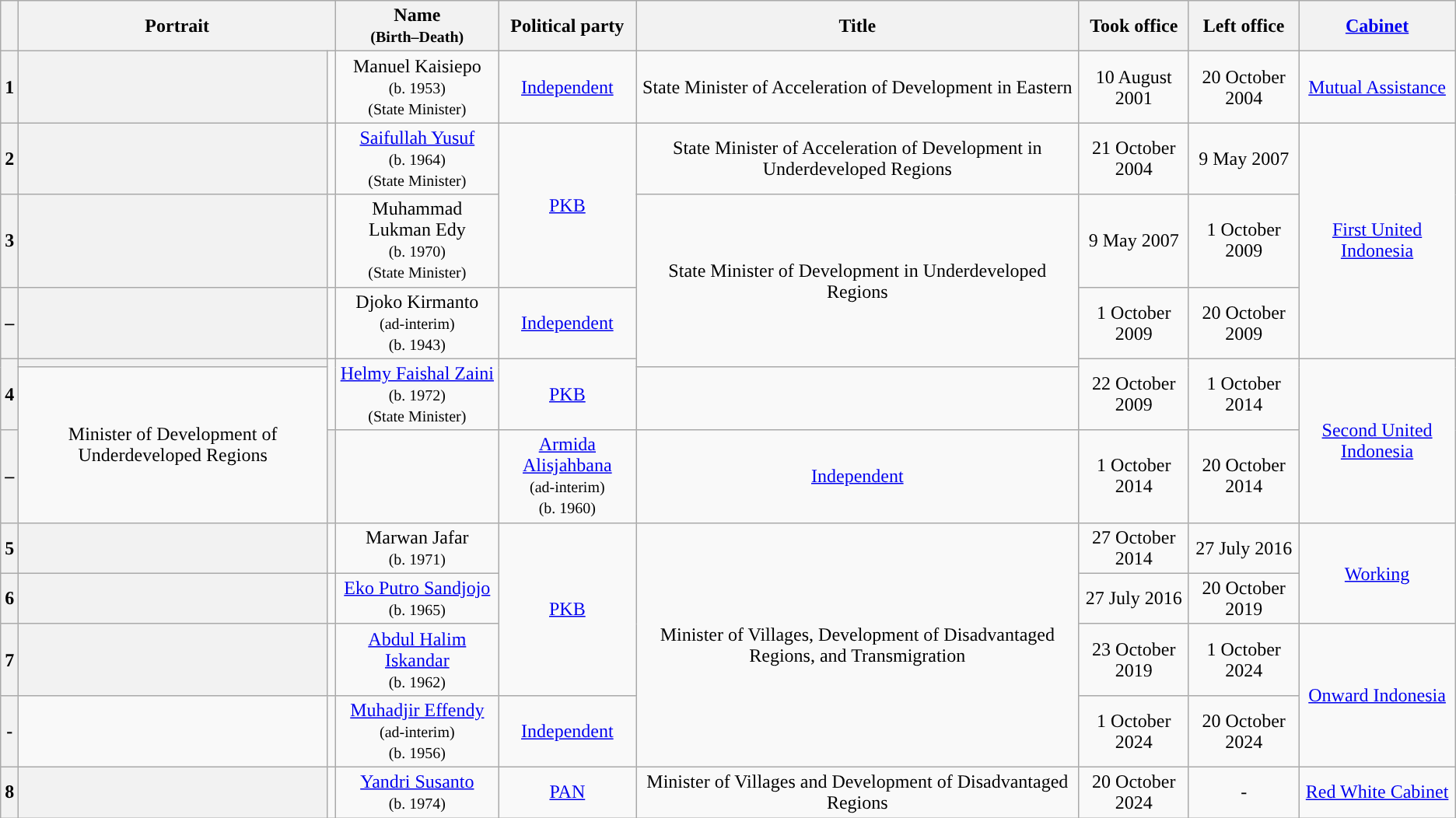<table class="wikitable" style="text-align:center;">
<tr>
<th></th>
<th colspan=2>Portrait</th>
<th>Name<br><small>(Birth–Death)</small></th>
<th>Political party</th>
<th>Title</th>
<th>Took office</th>
<th>Left office</th>
<th><a href='#'>Cabinet</a></th>
</tr>
<tr>
<th>1</th>
<th style="background:"></th>
<td></td>
<td>Manuel Kaisiepo<br><small>(b. 1953)</small><br><small>(State Minister)</small></td>
<td><a href='#'>Independent</a></td>
<td>State Minister of Acceleration of Development in Eastern</td>
<td>10 August 2001</td>
<td>20 October 2004</td>
<td><a href='#'>Mutual Assistance</a></td>
</tr>
<tr>
<th>2</th>
<th style="background:"></th>
<td></td>
<td><a href='#'>Saifullah Yusuf</a><br><small>(b. 1964)</small><br><small>(State Minister)</small></td>
<td rowspan="2"><a href='#'>PKB</a></td>
<td>State Minister of Acceleration of Development in Underdeveloped Regions</td>
<td>21 October 2004</td>
<td>9 May 2007</td>
<td rowspan="3"><a href='#'>First United Indonesia</a></td>
</tr>
<tr>
<th>3</th>
<th style="background:"></th>
<td></td>
<td>Muhammad Lukman Edy<br><small>(b. 1970)</small><br><small>(State Minister)</small></td>
<td rowspan="3">State Minister of Development in Underdeveloped Regions</td>
<td>9 May 2007</td>
<td>1 October 2009</td>
</tr>
<tr>
<th>–</th>
<th style="background:"></th>
<td></td>
<td>Djoko Kirmanto<br><small>(ad-interim) <br>(b. 1943)</small></td>
<td><a href='#'>Independent</a></td>
<td>1 October 2009</td>
<td>20 October 2009</td>
</tr>
<tr>
<th rowspan="2">4</th>
<th style="background:"></th>
<td rowspan="2"></td>
<td rowspan="2"><a href='#'>Helmy Faishal Zaini</a><br><small>(b. 1972)</small><br><small>(State Minister)</small></td>
<td rowspan="2"><a href='#'>PKB</a></td>
<td rowspan="2">22 October 2009</td>
<td rowspan="2">1 October 2014</td>
<td rowspan="3"><a href='#'>Second United Indonesia</a></td>
</tr>
<tr>
<td rowspan="2">Minister of Development of Underdeveloped Regions</td>
</tr>
<tr>
<th>–</th>
<th style="background:"></th>
<td></td>
<td><a href='#'>Armida Alisjahbana</a><br><small>(ad-interim) <br>(b. 1960)</small></td>
<td><a href='#'>Independent</a></td>
<td>1 October 2014</td>
<td>20 October 2014</td>
</tr>
<tr>
<th>5</th>
<th style="background:"></th>
<td></td>
<td>Marwan Jafar<br><small>(b. 1971)</small></td>
<td rowspan="3"><a href='#'>PKB</a></td>
<td rowspan="4">Minister of Villages, Development of Disadvantaged Regions, and Transmigration</td>
<td>27 October 2014</td>
<td>27 July 2016</td>
<td rowspan="2"><a href='#'>Working</a></td>
</tr>
<tr>
<th>6</th>
<th style="background:"></th>
<td></td>
<td><a href='#'>Eko Putro Sandjojo</a><br><small>(b. 1965)</small></td>
<td>27 July 2016</td>
<td>20 October 2019</td>
</tr>
<tr>
<th>7</th>
<th style="background:"></th>
<td></td>
<td><a href='#'>Abdul Halim Iskandar</a><br><small>(b. 1962)</small></td>
<td>23 October 2019</td>
<td>1 October 2024</td>
<td rowspan="2"><a href='#'>Onward Indonesia</a></td>
</tr>
<tr>
<th>-</th>
<td style="background:"></td>
<td></td>
<td><a href='#'>Muhadjir Effendy</a><br><small>(ad-interim) <br>(b. 1956)</small></td>
<td><a href='#'>Independent</a></td>
<td>1 October 2024</td>
<td>20 October 2024</td>
</tr>
<tr>
<th>8</th>
<th style="background:"></th>
<td></td>
<td><a href='#'>Yandri Susanto</a><br><small>(b. 1974)</small></td>
<td><a href='#'>PAN</a></td>
<td>Minister of Villages and Development of Disadvantaged Regions</td>
<td>20 October 2024</td>
<td>-</td>
<td><a href='#'>Red White Cabinet</a></td>
</tr>
</table>
